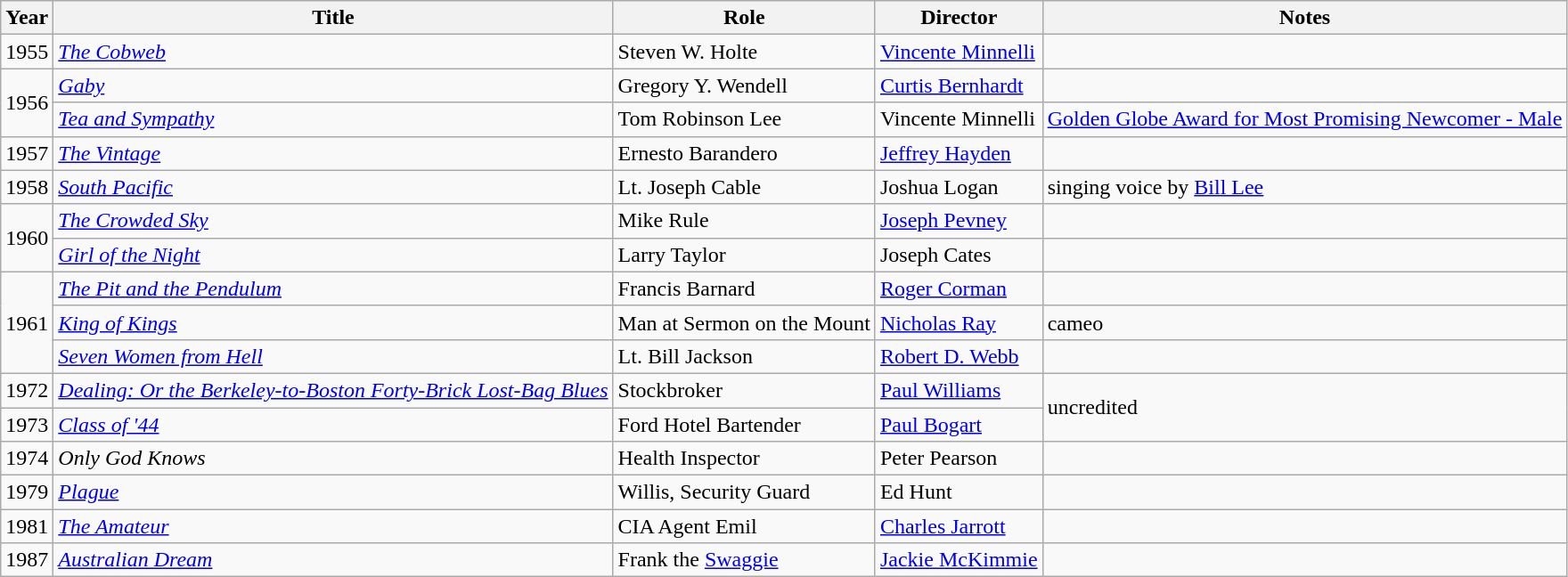<table class="wikitable sortable">
<tr>
<th>Year</th>
<th>Title</th>
<th>Role</th>
<th>Director</th>
<th>Notes</th>
</tr>
<tr>
<td>1955</td>
<td><em><a href='#'>The Cobweb</a></em></td>
<td>Steven W. Holte</td>
<td><a href='#'>Vincente Minnelli</a></td>
<td></td>
</tr>
<tr>
<td rowspan="2">1956</td>
<td><em><a href='#'>Gaby</a></em></td>
<td>Gregory Y. Wendell</td>
<td><a href='#'>Curtis Bernhardt</a></td>
<td></td>
</tr>
<tr>
<td><em><a href='#'>Tea and Sympathy</a></em></td>
<td>Tom Robinson Lee</td>
<td>Vincente Minnelli</td>
<td><a href='#'>Golden Globe Award for Most Promising Newcomer - Male</a></td>
</tr>
<tr>
<td>1957</td>
<td><em><a href='#'>The Vintage</a></em></td>
<td>Ernesto Barandero</td>
<td><a href='#'>Jeffrey Hayden</a></td>
<td></td>
</tr>
<tr>
<td>1958</td>
<td><em><a href='#'>South Pacific</a></em></td>
<td>Lt. Joseph Cable</td>
<td>Joshua Logan</td>
<td>singing voice by <a href='#'>Bill Lee</a></td>
</tr>
<tr>
<td rowspan="2">1960</td>
<td><em><a href='#'>The Crowded Sky</a></em></td>
<td>Mike Rule</td>
<td><a href='#'>Joseph Pevney</a></td>
<td></td>
</tr>
<tr>
<td><em><a href='#'>Girl of the Night</a></em></td>
<td>Larry Taylor</td>
<td>Joseph Cates</td>
<td></td>
</tr>
<tr>
<td rowspan="3">1961</td>
<td><em><a href='#'>The Pit and the Pendulum</a></em></td>
<td>Francis Barnard</td>
<td><a href='#'>Roger Corman</a></td>
<td></td>
</tr>
<tr>
<td><em><a href='#'>King of Kings</a></em></td>
<td>Man at Sermon on the Mount</td>
<td><a href='#'>Nicholas Ray</a></td>
<td>cameo</td>
</tr>
<tr>
<td><em><a href='#'>Seven Women from Hell</a></em></td>
<td>Lt. Bill Jackson</td>
<td><a href='#'>Robert D. Webb</a></td>
<td></td>
</tr>
<tr>
<td>1972</td>
<td><em><a href='#'>Dealing: Or the Berkeley-to-Boston Forty-Brick Lost-Bag Blues</a></em></td>
<td>Stockbroker</td>
<td><a href='#'>Paul Williams</a></td>
<td rowspan="2">uncredited</td>
</tr>
<tr>
<td>1973</td>
<td><em><a href='#'>Class of '44</a></em></td>
<td>Ford Hotel Bartender</td>
<td><a href='#'>Paul Bogart</a></td>
</tr>
<tr>
<td>1974</td>
<td><em>Only God Knows</em></td>
<td>Health Inspector</td>
<td>Peter Pearson</td>
<td></td>
</tr>
<tr>
<td>1979</td>
<td><em><a href='#'>Plague</a></em></td>
<td>Willis, Security Guard</td>
<td>Ed Hunt</td>
<td></td>
</tr>
<tr>
<td>1981</td>
<td><em><a href='#'>The Amateur</a></em></td>
<td>CIA Agent Emil</td>
<td><a href='#'>Charles Jarrott</a></td>
<td></td>
</tr>
<tr>
<td>1987</td>
<td><em><a href='#'>Australian Dream</a></em></td>
<td>Frank the <a href='#'>Swaggie</a></td>
<td><a href='#'>Jackie McKimmie</a></td>
<td></td>
</tr>
</table>
